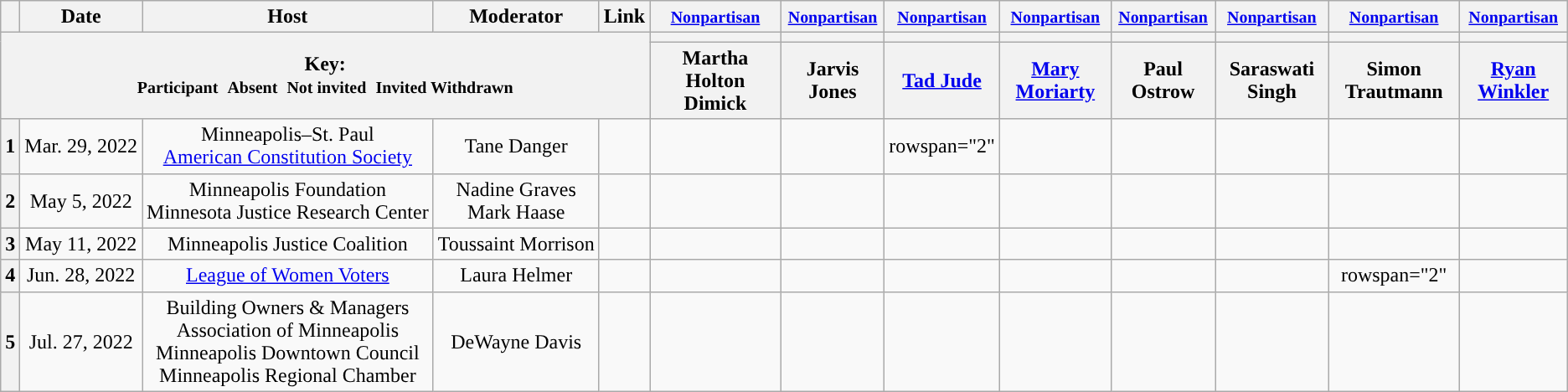<table class="wikitable" style="text-align:center;">
<tr>
<th scope="col"></th>
<th scope="col">Date</th>
<th scope="col">Host</th>
<th scope="col">Moderator</th>
<th scope="col">Link</th>
<th scope="col"><small><a href='#'>Nonpartisan</a></small></th>
<th scope="col"><small><a href='#'>Nonpartisan</a></small></th>
<th scope="col"><small><a href='#'>Nonpartisan</a></small></th>
<th scope="col"><small><a href='#'>Nonpartisan</a></small></th>
<th scope="col"><small><a href='#'>Nonpartisan</a></small></th>
<th scope="col"><small><a href='#'>Nonpartisan</a></small></th>
<th scope="col"><small><a href='#'>Nonpartisan</a></small></th>
<th scope="col"><small><a href='#'>Nonpartisan</a></small></th>
</tr>
<tr>
<th colspan="5" rowspan="2">Key:<br> <small>Participant </small>  <small>Absent </small>  <small>Not invited </small>  <small>Invited  Withdrawn</small></th>
<th scope="col" style="background:"></th>
<th scope="col" style="background:"></th>
<th scope="col" style="background:"></th>
<th scope="col" style="background:"></th>
<th scope="col" style="background:"></th>
<th scope="col" style="background:"></th>
<th scope="col" style="background:"></th>
<th scope="col" style="background:"></th>
</tr>
<tr>
<th scope="col">Martha Holton Dimick</th>
<th scope="col">Jarvis Jones</th>
<th scope="col"><a href='#'>Tad Jude</a></th>
<th scope="col"><a href='#'>Mary Moriarty</a></th>
<th scope="col">Paul Ostrow</th>
<th scope="col">Saraswati Singh</th>
<th scope="col">Simon Trautmann</th>
<th scope="col"><a href='#'>Ryan Winkler</a></th>
</tr>
<tr>
<th>1</th>
<td style="white-space:nowrap;">Mar. 29, 2022</td>
<td style="white-space:nowrap;">Minneapolis–St. Paul<br><a href='#'>American Constitution Society</a></td>
<td style="white-space:nowrap;">Tane Danger</td>
<td style="white-space:nowrap;"></td>
<td></td>
<td></td>
<td>rowspan="2"  </td>
<td></td>
<td></td>
<td></td>
<td></td>
<td></td>
</tr>
<tr>
<th>2</th>
<td style="white-space:nowrap;">May 5, 2022</td>
<td style="white-space:nowrap;">Minneapolis Foundation<br>Minnesota Justice Research Center</td>
<td style="white-space:nowrap;">Nadine Graves<br>Mark Haase</td>
<td style="white-space:nowrap;"></td>
<td></td>
<td></td>
<td></td>
<td></td>
<td></td>
<td></td>
<td></td>
</tr>
<tr>
<th>3</th>
<td style="white-space:nowrap;">May 11, 2022</td>
<td style="white-space:nowrap;">Minneapolis Justice Coalition</td>
<td style="white-space:nowrap;">Toussaint Morrison</td>
<td style="white-space:nowrap;"></td>
<td></td>
<td></td>
<td></td>
<td></td>
<td></td>
<td></td>
<td></td>
<td></td>
</tr>
<tr>
<th>4</th>
<td style="white-space:nowrap;">Jun. 28, 2022</td>
<td style="white-space:nowrap;"><a href='#'>League of Women Voters</a></td>
<td style="white-space:nowrap;">Laura Helmer</td>
<td style="white-space:nowrap;"></td>
<td></td>
<td></td>
<td></td>
<td></td>
<td></td>
<td></td>
<td>rowspan="2" </td>
<td></td>
</tr>
<tr>
<th>5</th>
<td style="white-space:nowrap;">Jul. 27, 2022</td>
<td style="white-space:nowrap;">Building Owners & Managers<br> Association of Minneapolis<br>Minneapolis Downtown Council<br>Minneapolis Regional Chamber</td>
<td style="white-space:nowrap;">DeWayne Davis</td>
<td style="white-space:nowrap;"></td>
<td></td>
<td></td>
<td></td>
<td></td>
<td></td>
<td></td>
<td></td>
</tr>
</table>
